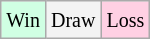<table class="wikitable">
<tr>
<td style="background-color:#d0ffe3;"><small>Win</small></td>
<td style="background-color:#f3f3f3;"><small>Draw</small></td>
<td style="background-color:#ffd0e3;"><small>Loss</small></td>
</tr>
</table>
